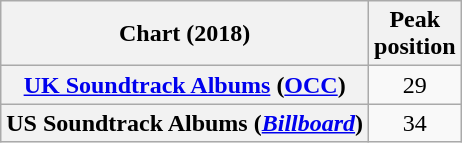<table class="wikitable plainrowheaders" style="text-align:center">
<tr>
<th scope="col">Chart (2018)</th>
<th scope="col">Peak<br>position</th>
</tr>
<tr>
<th scope="row"><a href='#'>UK Soundtrack Albums</a> (<a href='#'>OCC</a>)</th>
<td>29</td>
</tr>
<tr>
<th scope="row">US Soundtrack Albums (<a href='#'><em>Billboard</em></a>)</th>
<td>34</td>
</tr>
</table>
